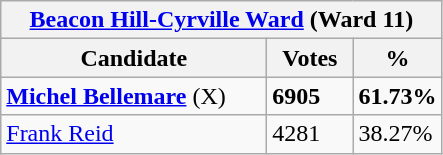<table class="wikitable">
<tr>
<th colspan="3"><a href='#'>Beacon Hill-Cyrville Ward</a> (Ward 11)</th>
</tr>
<tr>
<th style="width: 170px">Candidate</th>
<th style="width: 50px">Votes</th>
<th style="width: 40px">%</th>
</tr>
<tr>
<td><strong><a href='#'>Michel Bellemare</a></strong> (X)</td>
<td><strong>6905</strong></td>
<td><strong>61.73%</strong></td>
</tr>
<tr>
<td><a href='#'>Frank Reid</a></td>
<td>4281</td>
<td>38.27%</td>
</tr>
</table>
